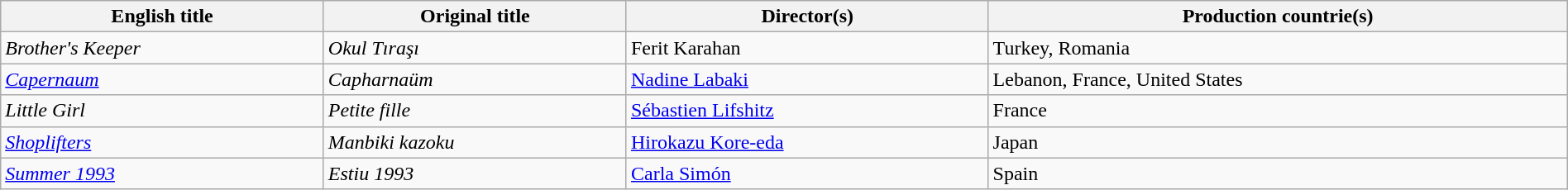<table class="sortable wikitable" style="width:100%; margin-bottom:4px" cellpadding="5">
<tr>
<th scope="col">English title</th>
<th scope="col">Original title</th>
<th scope="col">Director(s)</th>
<th scope="col">Production countrie(s)</th>
</tr>
<tr>
<td><em>Brother's Keeper</em></td>
<td><em>Okul Tıraşı</em></td>
<td>Ferit Karahan</td>
<td>Turkey, Romania</td>
</tr>
<tr>
<td><em><a href='#'>Capernaum</a></em></td>
<td><em>Capharnaüm</em></td>
<td><a href='#'>Nadine Labaki</a></td>
<td>Lebanon, France, United States</td>
</tr>
<tr>
<td><em>Little Girl</em></td>
<td><em>Petite fille</em></td>
<td><a href='#'>Sébastien Lifshitz</a></td>
<td>France</td>
</tr>
<tr>
<td><em><a href='#'>Shoplifters</a></em></td>
<td><em>Manbiki kazoku</em></td>
<td><a href='#'>Hirokazu Kore-eda</a></td>
<td>Japan</td>
</tr>
<tr>
<td><em><a href='#'>Summer 1993</a></em></td>
<td><em>Estiu 1993</em></td>
<td><a href='#'>Carla Simón</a></td>
<td>Spain</td>
</tr>
</table>
